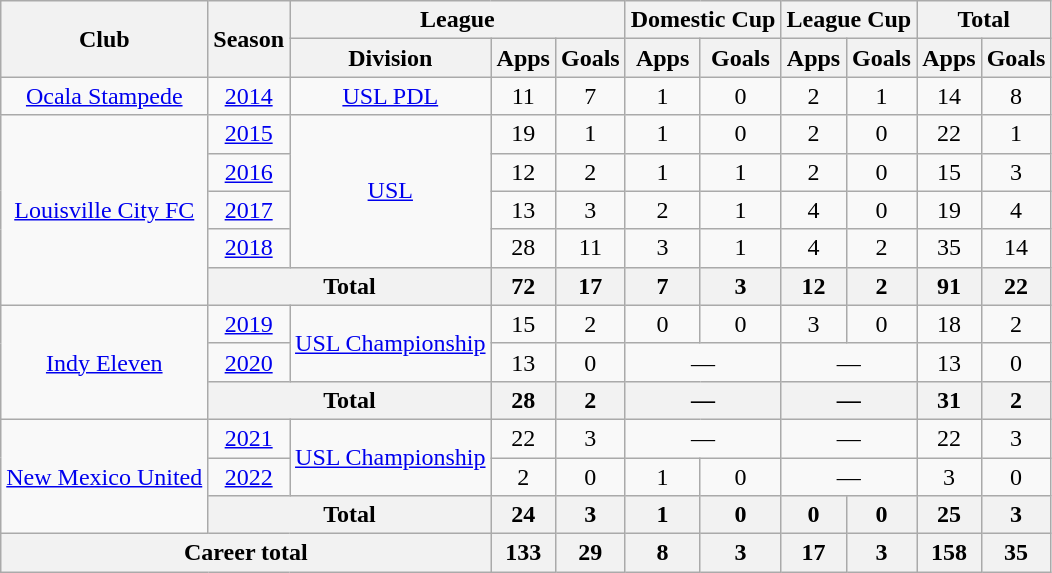<table class="wikitable" style="text-align: center">
<tr>
<th rowspan="2">Club</th>
<th rowspan="2">Season</th>
<th colspan="3">League</th>
<th colspan="2">Domestic Cup</th>
<th colspan="2">League Cup</th>
<th colspan="2">Total</th>
</tr>
<tr>
<th>Division</th>
<th>Apps</th>
<th>Goals</th>
<th>Apps</th>
<th>Goals</th>
<th>Apps</th>
<th>Goals</th>
<th>Apps</th>
<th>Goals</th>
</tr>
<tr>
<td><a href='#'>Ocala Stampede</a></td>
<td><a href='#'>2014</a></td>
<td><a href='#'>USL PDL</a></td>
<td>11</td>
<td>7</td>
<td>1</td>
<td>0</td>
<td>2</td>
<td>1</td>
<td>14</td>
<td>8</td>
</tr>
<tr>
<td rowspan="5"><a href='#'>Louisville City FC</a></td>
<td><a href='#'>2015</a></td>
<td rowspan="4"><a href='#'>USL</a></td>
<td>19</td>
<td>1</td>
<td>1</td>
<td>0</td>
<td>2</td>
<td>0</td>
<td>22</td>
<td>1</td>
</tr>
<tr>
<td><a href='#'>2016</a></td>
<td>12</td>
<td>2</td>
<td>1</td>
<td>1</td>
<td>2</td>
<td>0</td>
<td>15</td>
<td>3</td>
</tr>
<tr>
<td><a href='#'>2017</a></td>
<td>13</td>
<td>3</td>
<td>2</td>
<td>1</td>
<td>4</td>
<td>0</td>
<td>19</td>
<td>4</td>
</tr>
<tr>
<td><a href='#'>2018</a></td>
<td>28</td>
<td>11</td>
<td>3</td>
<td>1</td>
<td>4</td>
<td>2</td>
<td>35</td>
<td>14</td>
</tr>
<tr>
<th colspan="2">Total</th>
<th>72</th>
<th>17</th>
<th>7</th>
<th>3</th>
<th>12</th>
<th>2</th>
<th>91</th>
<th>22</th>
</tr>
<tr>
<td rowspan="3"><a href='#'>Indy Eleven</a></td>
<td><a href='#'>2019</a></td>
<td rowspan="2"><a href='#'>USL Championship</a></td>
<td>15</td>
<td>2</td>
<td>0</td>
<td>0</td>
<td>3</td>
<td>0</td>
<td>18</td>
<td>2</td>
</tr>
<tr>
<td><a href='#'>2020</a></td>
<td>13</td>
<td>0</td>
<td colspan="2">—</td>
<td colspan="2">—</td>
<td>13</td>
<td>0</td>
</tr>
<tr>
<th colspan="2">Total</th>
<th>28</th>
<th>2</th>
<th colspan="2">—</th>
<th colspan="2">—</th>
<th>31</th>
<th>2</th>
</tr>
<tr>
<td rowspan="3"><a href='#'>New Mexico United</a></td>
<td><a href='#'>2021</a></td>
<td rowspan="2"><a href='#'>USL Championship</a></td>
<td>22</td>
<td>3</td>
<td colspan="2">—</td>
<td colspan="2">—</td>
<td>22</td>
<td>3</td>
</tr>
<tr>
<td><a href='#'>2022</a></td>
<td>2</td>
<td>0</td>
<td>1</td>
<td>0</td>
<td colspan="2">—</td>
<td>3</td>
<td>0</td>
</tr>
<tr>
<th colspan="2">Total</th>
<th>24</th>
<th>3</th>
<th>1</th>
<th>0</th>
<th>0</th>
<th>0</th>
<th>25</th>
<th>3</th>
</tr>
<tr>
<th colspan="3">Career total</th>
<th>133</th>
<th>29</th>
<th>8</th>
<th>3</th>
<th>17</th>
<th>3</th>
<th>158</th>
<th>35</th>
</tr>
</table>
